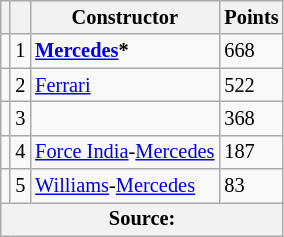<table class="wikitable" style="font-size: 85%;">
<tr>
<th></th>
<th></th>
<th>Constructor</th>
<th>Points</th>
</tr>
<tr>
<td align="left"></td>
<td align="center">1</td>
<td> <strong><a href='#'>Mercedes</a>*</strong></td>
<td align="left">668</td>
</tr>
<tr>
<td align="left"></td>
<td align="center">2</td>
<td> <a href='#'>Ferrari</a></td>
<td align="left">522</td>
</tr>
<tr>
<td align="left"></td>
<td align="center">3</td>
<td> </td>
<td align="left">368</td>
</tr>
<tr>
<td align="left"></td>
<td align="center">4</td>
<td> <a href='#'>Force India</a>-<a href='#'>Mercedes</a></td>
<td align="left">187</td>
</tr>
<tr>
<td align="left"></td>
<td align="center">5</td>
<td> <a href='#'>Williams</a>-<a href='#'>Mercedes</a></td>
<td align="left">83</td>
</tr>
<tr>
<th colspan=4>Source: </th>
</tr>
</table>
